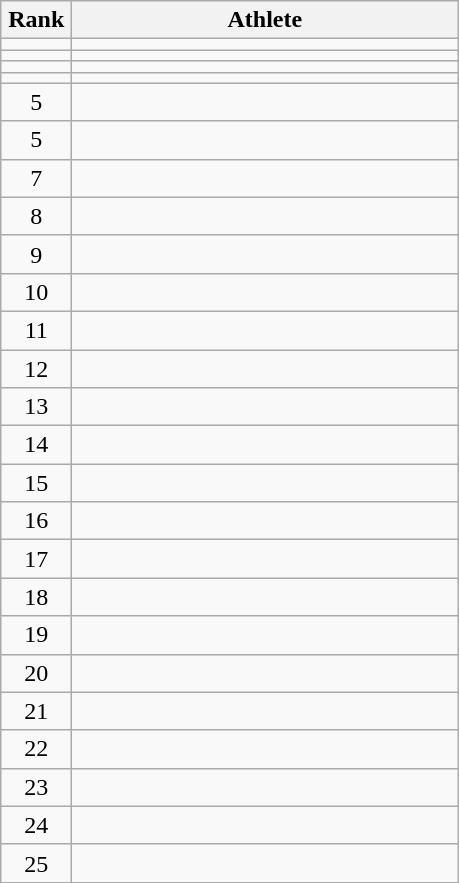<table class="wikitable" style="text-align: center;">
<tr>
<th width=40>Rank</th>
<th width=250>Athlete</th>
</tr>
<tr>
<td></td>
<td align="left"></td>
</tr>
<tr>
<td></td>
<td align="left"></td>
</tr>
<tr>
<td></td>
<td align="left"></td>
</tr>
<tr>
<td></td>
<td align="left"></td>
</tr>
<tr>
<td>5</td>
<td align="left"></td>
</tr>
<tr>
<td>5</td>
<td align="left"></td>
</tr>
<tr>
<td>7</td>
<td align="left"></td>
</tr>
<tr>
<td>8</td>
<td align="left"></td>
</tr>
<tr>
<td>9</td>
<td align="left"></td>
</tr>
<tr>
<td>10</td>
<td align="left"></td>
</tr>
<tr>
<td>11</td>
<td align="left"></td>
</tr>
<tr>
<td>12</td>
<td align="left"></td>
</tr>
<tr>
<td>13</td>
<td align="left"></td>
</tr>
<tr>
<td>14</td>
<td align="left"></td>
</tr>
<tr>
<td>15</td>
<td align="left"></td>
</tr>
<tr>
<td>16</td>
<td align="left"></td>
</tr>
<tr>
<td>17</td>
<td align="left"></td>
</tr>
<tr>
<td>18</td>
<td align="left"></td>
</tr>
<tr>
<td>19</td>
<td align="left"></td>
</tr>
<tr>
<td>20</td>
<td align="left"></td>
</tr>
<tr>
<td>21</td>
<td align="left"></td>
</tr>
<tr>
<td>22</td>
<td align="left"></td>
</tr>
<tr>
<td>23</td>
<td align="left"></td>
</tr>
<tr>
<td>24</td>
<td align="left"></td>
</tr>
<tr>
<td>25</td>
<td align="left"></td>
</tr>
</table>
